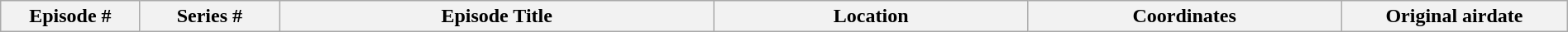<table class="wikitable plainrowheaders" style="width:100%; margin:auto;">
<tr>
<th style="width:8%;">Episode #</th>
<th style="width:8%;">Series #</th>
<th style="width:25%;">Episode Title</th>
<th style="width:18%;">Location</th>
<th style="width:18%;">Coordinates</th>
<th style="width:13%;">Original airdate<br><onlyinclude>













</onlyinclude></th>
</tr>
</table>
